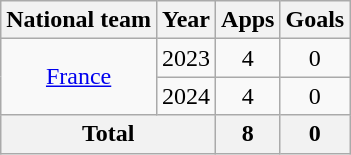<table class="wikitable" style="text-align:center">
<tr>
<th>National team</th>
<th>Year</th>
<th>Apps</th>
<th>Goals</th>
</tr>
<tr>
<td rowspan="2"><a href='#'>France</a></td>
<td>2023</td>
<td>4</td>
<td>0</td>
</tr>
<tr>
<td>2024</td>
<td>4</td>
<td>0</td>
</tr>
<tr>
<th colspan="2">Total</th>
<th>8</th>
<th>0</th>
</tr>
</table>
